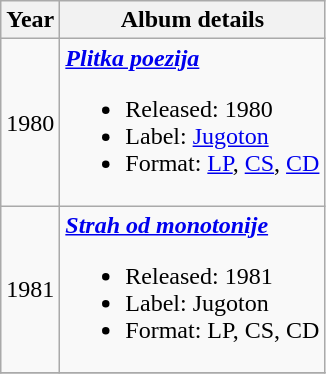<table class ="wikitable">
<tr>
<th>Year</th>
<th>Album details</th>
</tr>
<tr>
<td align="center" rowspan="1">1980</td>
<td><strong><em><a href='#'>Plitka poezija</a></em></strong><br><ul><li>Released: 1980</li><li>Label: <a href='#'>Jugoton</a></li><li>Format: <a href='#'>LP</a>, <a href='#'>CS</a>, <a href='#'>CD</a></li></ul></td>
</tr>
<tr>
<td align="center" rowspan="1">1981</td>
<td><strong><em><a href='#'>Strah od monotonije</a></em></strong><br><ul><li>Released: 1981</li><li>Label: Jugoton</li><li>Format: LP, CS, CD</li></ul></td>
</tr>
<tr>
</tr>
</table>
